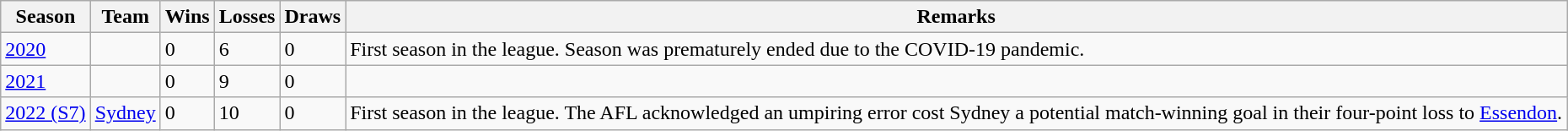<table class="wikitable sortable">
<tr>
<th>Season</th>
<th>Team</th>
<th>Wins</th>
<th>Losses</th>
<th>Draws</th>
<th>Remarks</th>
</tr>
<tr>
<td><a href='#'>2020</a></td>
<td></td>
<td>0</td>
<td>6</td>
<td>0</td>
<td>First season in the league. Season was prematurely ended due to the COVID-19 pandemic.</td>
</tr>
<tr>
<td><a href='#'>2021</a></td>
<td></td>
<td>0</td>
<td>9</td>
<td>0</td>
<td></td>
</tr>
<tr>
<td><a href='#'>2022 (S7)</a></td>
<td><a href='#'>Sydney</a></td>
<td>0</td>
<td>10</td>
<td>0</td>
<td>First season in the league. The AFL acknowledged an umpiring error cost Sydney a potential match-winning goal in their four-point loss to <a href='#'>Essendon</a>.</td>
</tr>
</table>
